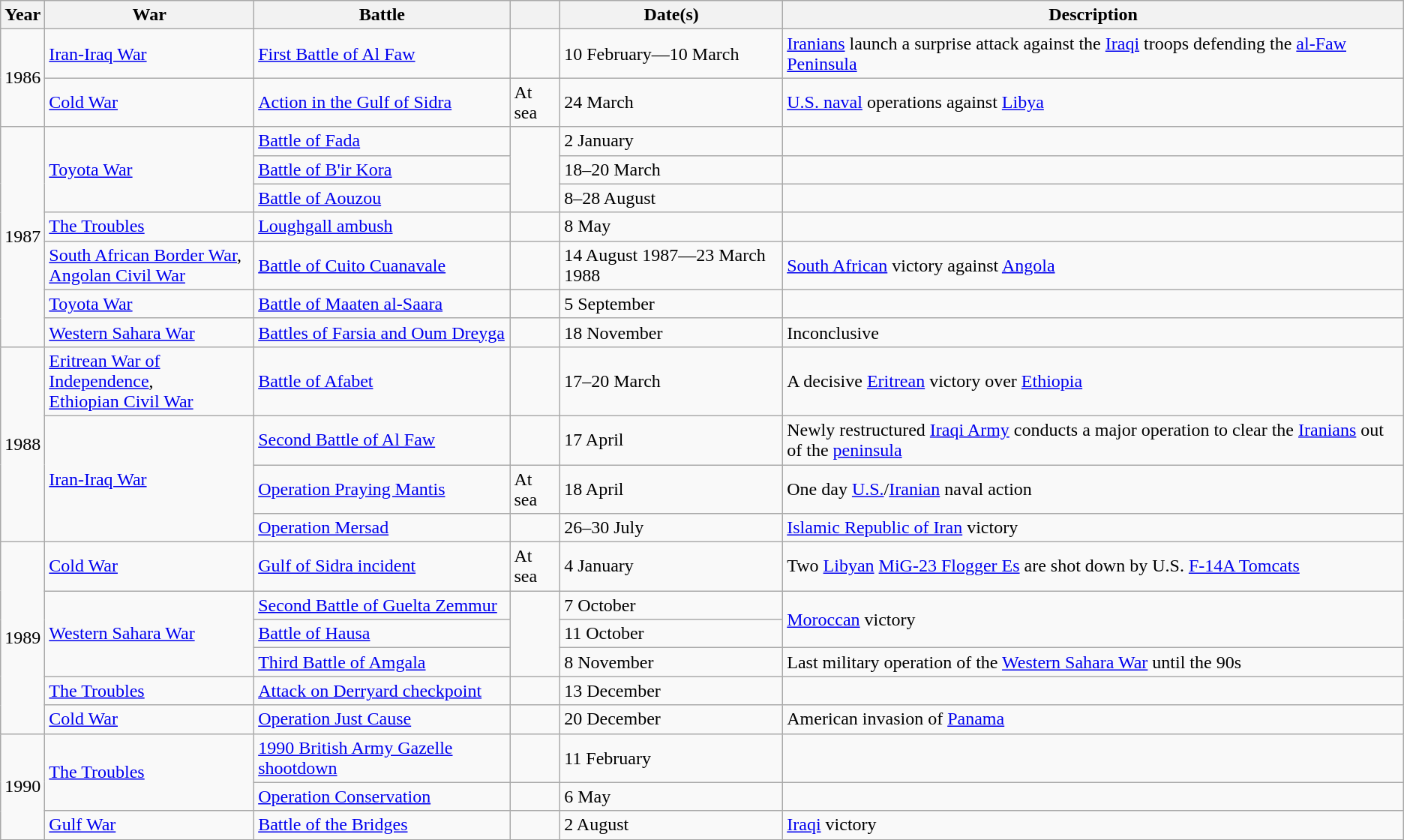<table class="wikitable sortable">
<tr>
<th class="unsortable">Year</th>
<th>War</th>
<th class="unsortable">Battle</th>
<th></th>
<th>Date(s)</th>
<th class="unsortable">Description</th>
</tr>
<tr>
<td rowspan="2">1986</td>
<td><a href='#'>Iran-Iraq War</a></td>
<td><a href='#'>First Battle of Al Faw</a></td>
<td></td>
<td>10 February—10 March</td>
<td><a href='#'>Iranians</a> launch a surprise attack against the <a href='#'>Iraqi</a> troops defending the <a href='#'>al-Faw Peninsula</a></td>
</tr>
<tr>
<td><a href='#'>Cold War</a></td>
<td><a href='#'>Action in the Gulf of Sidra</a></td>
<td>At sea</td>
<td>24 March</td>
<td><a href='#'>U.S. naval</a> operations against <a href='#'>Libya</a></td>
</tr>
<tr>
<td rowspan="7">1987</td>
<td rowspan="3"><a href='#'>Toyota War</a></td>
<td><a href='#'>Battle of Fada</a></td>
<td rowspan="3"></td>
<td>2 January</td>
<td></td>
</tr>
<tr>
<td><a href='#'>Battle of B'ir Kora</a></td>
<td>18–20 March</td>
<td></td>
</tr>
<tr>
<td><a href='#'>Battle of Aouzou</a></td>
<td>8–28 August</td>
<td></td>
</tr>
<tr>
<td><a href='#'>The Troubles</a></td>
<td><a href='#'>Loughgall ambush</a></td>
<td></td>
<td>8 May</td>
<td></td>
</tr>
<tr>
<td><a href='#'>South African Border War</a>,<br><a href='#'>Angolan Civil War</a></td>
<td><a href='#'>Battle of Cuito Cuanavale</a></td>
<td></td>
<td>14 August 1987—23 March 1988</td>
<td><a href='#'>South African</a> victory against <a href='#'>Angola</a></td>
</tr>
<tr>
<td><a href='#'>Toyota War</a></td>
<td><a href='#'>Battle of Maaten al-Saara</a></td>
<td></td>
<td>5 September</td>
<td></td>
</tr>
<tr>
<td><a href='#'>Western Sahara War</a></td>
<td><a href='#'>Battles of Farsia and Oum Dreyga</a></td>
<td></td>
<td>18 November</td>
<td>Inconclusive</td>
</tr>
<tr>
<td rowspan="4">1988</td>
<td><a href='#'>Eritrean War of Independence</a>,<br><a href='#'>Ethiopian Civil War</a></td>
<td><a href='#'>Battle of Afabet</a></td>
<td></td>
<td>17–20 March</td>
<td>A decisive <a href='#'>Eritrean</a> victory over <a href='#'>Ethiopia</a></td>
</tr>
<tr>
<td rowspan="3"><a href='#'>Iran-Iraq War</a></td>
<td><a href='#'>Second Battle of Al Faw</a></td>
<td></td>
<td>17 April</td>
<td>Newly restructured <a href='#'>Iraqi Army</a> conducts a major operation to clear the <a href='#'>Iranians</a> out of the <a href='#'>peninsula</a></td>
</tr>
<tr>
<td><a href='#'>Operation Praying Mantis</a></td>
<td>At sea</td>
<td>18 April</td>
<td>One day <a href='#'>U.S.</a>/<a href='#'>Iranian</a> naval action</td>
</tr>
<tr>
<td><a href='#'>Operation Mersad</a></td>
<td></td>
<td>26–30 July</td>
<td><a href='#'>Islamic Republic of Iran</a> victory</td>
</tr>
<tr>
<td rowspan="6">1989</td>
<td><a href='#'>Cold War</a></td>
<td><a href='#'>Gulf of Sidra incident</a></td>
<td>At sea</td>
<td>4 January</td>
<td>Two <a href='#'>Libyan</a> <a href='#'>MiG-23 Flogger Es</a> are shot down by U.S. <a href='#'>F-14A Tomcats</a></td>
</tr>
<tr>
<td rowspan="3"><a href='#'>Western Sahara War</a></td>
<td><a href='#'>Second Battle of Guelta Zemmur</a></td>
<td rowspan="3"></td>
<td>7 October</td>
<td rowspan="2"><a href='#'>Moroccan</a> victory</td>
</tr>
<tr>
<td><a href='#'>Battle of Hausa</a></td>
<td>11 October</td>
</tr>
<tr>
<td><a href='#'>Third Battle of Amgala</a></td>
<td>8 November</td>
<td>Last military operation of the <a href='#'>Western Sahara War</a> until the 90s</td>
</tr>
<tr>
<td><a href='#'>The Troubles</a></td>
<td><a href='#'>Attack on Derryard checkpoint</a></td>
<td></td>
<td>13 December</td>
<td></td>
</tr>
<tr>
<td><a href='#'>Cold War</a></td>
<td><a href='#'>Operation Just Cause</a></td>
<td></td>
<td>20 December</td>
<td>American invasion of <a href='#'>Panama</a></td>
</tr>
<tr>
<td rowspan="3">1990</td>
<td rowspan="2"><a href='#'>The Troubles</a></td>
<td><a href='#'>1990 British Army Gazelle shootdown</a></td>
<td></td>
<td>11 February</td>
<td></td>
</tr>
<tr>
<td><a href='#'>Operation Conservation</a></td>
<td></td>
<td>6 May</td>
<td></td>
</tr>
<tr>
<td><a href='#'>Gulf War</a></td>
<td><a href='#'>Battle of the Bridges</a></td>
<td></td>
<td>2 August</td>
<td><a href='#'>Iraqi</a> victory</td>
</tr>
</table>
